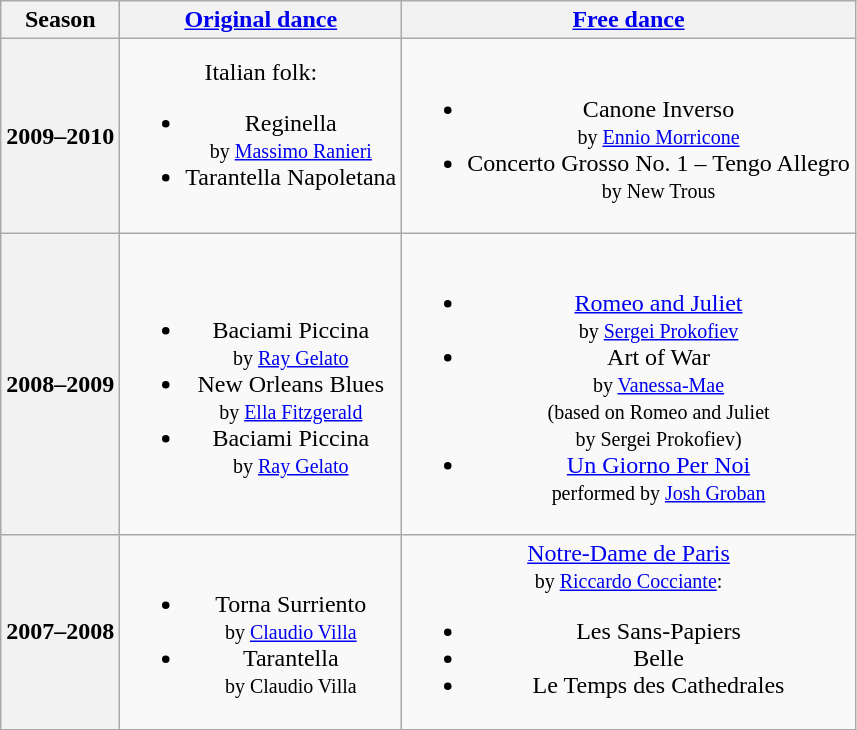<table class="wikitable" style="text-align:center">
<tr>
<th>Season</th>
<th><a href='#'>Original dance</a></th>
<th><a href='#'>Free dance</a></th>
</tr>
<tr>
<th>2009–2010 <br></th>
<td>Italian folk:<br><ul><li>Reginella <br><small> by <a href='#'>Massimo Ranieri</a> </small></li><li>Tarantella Napoletana</li></ul></td>
<td><br><ul><li>Canone Inverso <br><small> by <a href='#'>Ennio Morricone</a> </small></li><li>Concerto Grosso No. 1 – Tengo Allegro <br><small> by New Trous </small></li></ul></td>
</tr>
<tr>
<th>2008–2009 <br></th>
<td><br><ul><li>Baciami Piccina <br><small> by <a href='#'>Ray Gelato</a> </small></li><li>New Orleans Blues <br><small> by <a href='#'>Ella Fitzgerald</a> </small></li><li>Baciami Piccina <br><small> by <a href='#'>Ray Gelato</a> </small></li></ul></td>
<td><br><ul><li><a href='#'>Romeo and Juliet</a> <br><small> by <a href='#'>Sergei Prokofiev</a> </small></li><li>Art of War <br><small> by <a href='#'>Vanessa-Mae</a> <br> (based on Romeo and Juliet <br> by Sergei Prokofiev) </small></li><li><a href='#'>Un Giorno Per Noi</a> <br><small> performed by <a href='#'>Josh Groban</a> </small></li></ul></td>
</tr>
<tr>
<th>2007–2008 <br></th>
<td><br><ul><li>Torna Surriento <br><small> by <a href='#'>Claudio Villa</a> </small></li><li>Tarantella <br><small> by Claudio Villa </small></li></ul></td>
<td><a href='#'>Notre-Dame de Paris</a> <br><small> by <a href='#'>Riccardo Cocciante</a>: </small><br><ul><li>Les Sans-Papiers</li><li>Belle</li><li>Le Temps des Cathedrales</li></ul></td>
</tr>
</table>
